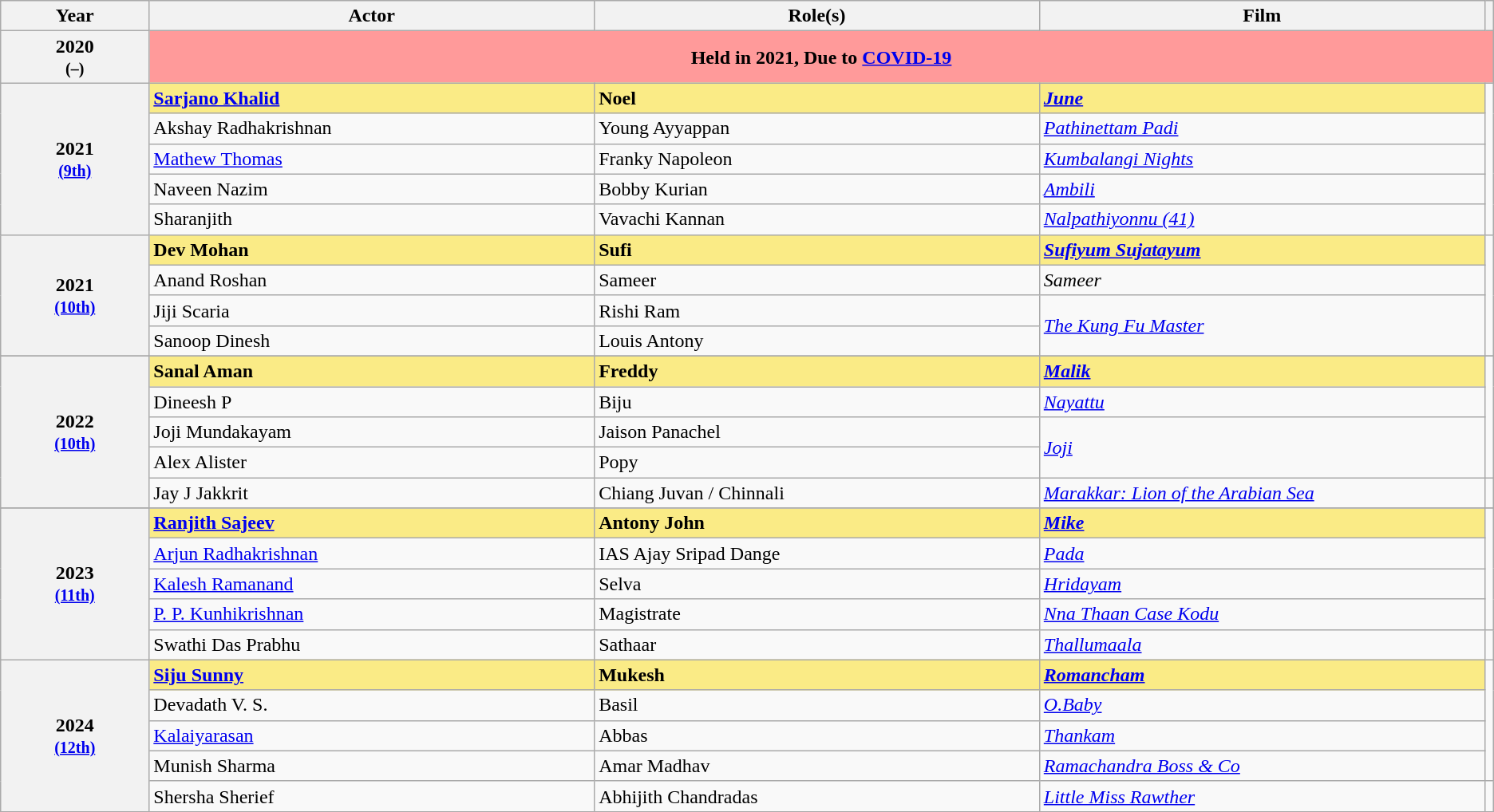<table class="wikitable sortable" style="text-align:left;">
<tr>
<th scope="col" style="width:10%;text-align:center;">Year</th>
<th scope="col" style="width:30%;text-align:center;">Actor</th>
<th scope="col" style="width:30%;text-align:center;">Role(s)</th>
<th scope="col" style="width:30%;text-align:center;">Film</th>
<th class="unsortable"></th>
</tr>
<tr>
<th scope="row" rowspan="1" style="text-align:center">2020<br><small>(–)</small></th>
<td bgcolor=#ff9a9a colspan="5" style="text-align:center"><strong>Held in 2021, Due to <a href='#'>COVID-19</a></strong></td>
</tr>
<tr>
<th scope="row" rowspan="5" style="text-align:center">2021 <br><small><a href='#'>(9th)</a></small></th>
<td style="background:#FAEB86;"><strong><a href='#'>Sarjano Khalid</a></strong> </td>
<td style="background:#FAEB86;"><strong>Noel</strong></td>
<td style="background:#FAEB86;"><strong><em><a href='#'>June</a></em></strong></td>
<td rowspan="5"><br></td>
</tr>
<tr>
<td>Akshay Radhakrishnan</td>
<td>Young Ayyappan</td>
<td><em><a href='#'>Pathinettam Padi</a></em></td>
</tr>
<tr>
<td><a href='#'>Mathew Thomas</a></td>
<td>Franky Napoleon</td>
<td><em><a href='#'>Kumbalangi Nights</a></em></td>
</tr>
<tr>
<td>Naveen Nazim</td>
<td>Bobby Kurian</td>
<td><em><a href='#'>Ambili</a></em></td>
</tr>
<tr>
<td>Sharanjith</td>
<td>Vavachi Kannan</td>
<td><em><a href='#'>Nalpathiyonnu (41)</a></em></td>
</tr>
<tr>
<th scope="row" rowspan="4" style="text-align:center">2021 <br><small><a href='#'>(10th)</a></small></th>
<td style="background:#FAEB86;"><strong>Dev Mohan</strong> </td>
<td style="background:#FAEB86;"><strong>Sufi</strong></td>
<td style="background:#FAEB86;"><strong><em><a href='#'>Sufiyum Sujatayum</a></em></strong></td>
<td rowspan="4"><br></td>
</tr>
<tr>
<td>Anand Roshan</td>
<td>Sameer</td>
<td><em>Sameer</em></td>
</tr>
<tr>
<td>Jiji Scaria</td>
<td>Rishi Ram</td>
<td rowspan="2"><em><a href='#'>The Kung Fu Master</a></em></td>
</tr>
<tr>
<td>Sanoop Dinesh</td>
<td>Louis Antony</td>
</tr>
<tr>
</tr>
<tr>
<th scope="row" rowspan="5" style="text-align:center">2022 <br><small><a href='#'>(10th)</a></small></th>
<td style="background:#FAEB86;"><strong>Sanal Aman</strong> </td>
<td style="background:#FAEB86;"><strong>Freddy</strong></td>
<td style="background:#FAEB86;"><strong><em><a href='#'>Malik</a></em></strong></td>
<td rowspan="4"></td>
</tr>
<tr>
<td>Dineesh P</td>
<td>Biju</td>
<td><em><a href='#'>Nayattu</a></em></td>
</tr>
<tr>
<td>Joji Mundakayam</td>
<td>Jaison Panachel</td>
<td rowspan="2"><em><a href='#'>Joji</a></em></td>
</tr>
<tr>
<td>Alex Alister</td>
<td>Popy</td>
</tr>
<tr>
<td>Jay J Jakkrit</td>
<td>Chiang Juvan / Chinnali</td>
<td><em><a href='#'>Marakkar: Lion of the Arabian Sea</a></em></td>
<td></td>
</tr>
<tr>
</tr>
<tr>
<th scope="row" rowspan="5" style="text-align:center">2023 <br><small><a href='#'>(11th)</a></small></th>
<td style="background:#FAEB86;"><strong><a href='#'>Ranjith Sajeev</a></strong> </td>
<td style="background:#FAEB86;"><strong>Antony John</strong></td>
<td style="background:#FAEB86;"><strong><em><a href='#'>Mike</a></em></strong></td>
<td rowspan="4"></td>
</tr>
<tr>
<td><a href='#'>Arjun Radhakrishnan</a></td>
<td>IAS Ajay Sripad Dange</td>
<td><em><a href='#'>Pada</a></em></td>
</tr>
<tr>
<td><a href='#'>Kalesh Ramanand</a></td>
<td>Selva</td>
<td><em><a href='#'>Hridayam</a></em></td>
</tr>
<tr>
<td><a href='#'>P. P. Kunhikrishnan</a></td>
<td>Magistrate</td>
<td><em><a href='#'>Nna Thaan Case Kodu</a></em></td>
</tr>
<tr>
<td>Swathi Das Prabhu</td>
<td>Sathaar</td>
<td><em><a href='#'>Thallumaala</a></em></td>
<td></td>
</tr>
<tr>
<th scope="row" rowspan="5" style="text-align:center">2024 <br><small><a href='#'>(12th)</a></small></th>
<td style="background:#FAEB86;"><strong><a href='#'>Siju Sunny</a></strong> </td>
<td style="background:#FAEB86;"><strong>Mukesh</strong></td>
<td style="background:#FAEB86;"><strong><em><a href='#'>Romancham</a></em></strong></td>
<td rowspan="4"></td>
</tr>
<tr>
<td>Devadath V. S.</td>
<td>Basil</td>
<td><em><a href='#'>O.Baby</a></em></td>
</tr>
<tr>
<td><a href='#'>Kalaiyarasan</a></td>
<td>Abbas</td>
<td><em><a href='#'>Thankam</a></em></td>
</tr>
<tr>
<td>Munish Sharma</td>
<td>Amar Madhav</td>
<td><em><a href='#'>Ramachandra Boss & Co</a></em></td>
</tr>
<tr>
<td>Shersha Sherief</td>
<td>Abhijith Chandradas</td>
<td><em><a href='#'>Little Miss Rawther</a></em></td>
<td></td>
</tr>
<tr>
</tr>
</table>
